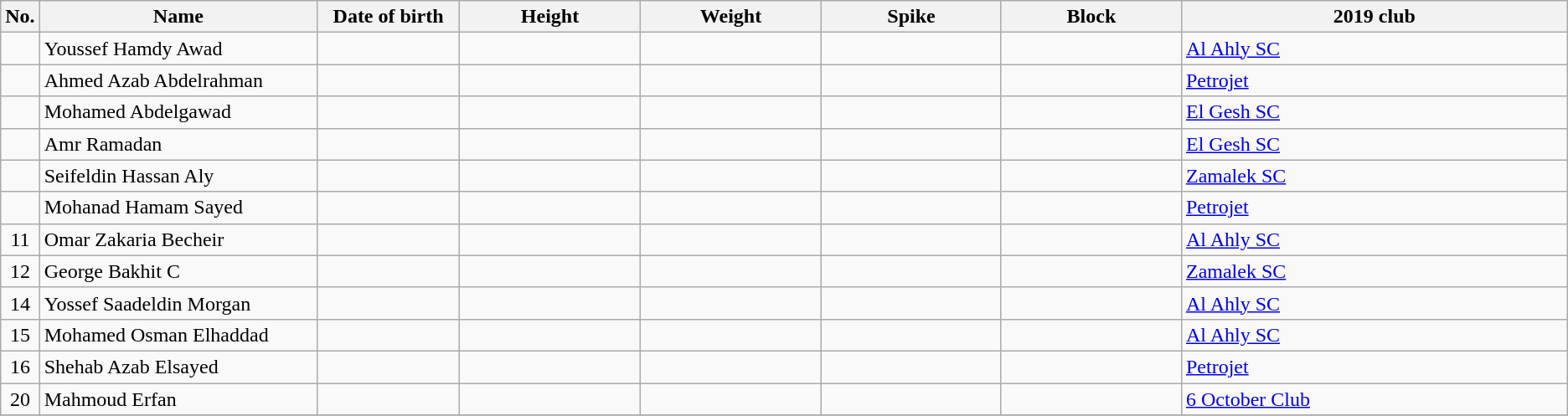<table class="wikitable sortable" style="font-size:100%; text-align:center;">
<tr>
<th>No.</th>
<th style="width:14em">Name</th>
<th style="width:7em">Date of birth</th>
<th style="width:9em">Height</th>
<th style="width:9em">Weight</th>
<th style="width:9em">Spike</th>
<th style="width:9em">Block</th>
<th style="width:20em">2019 club</th>
</tr>
<tr>
<td></td>
<td align=left>Youssef Hamdy Awad</td>
<td align=right></td>
<td></td>
<td></td>
<td></td>
<td></td>
<td align=left> <a href='#'>Al Ahly SC</a></td>
</tr>
<tr>
<td></td>
<td align=left>Ahmed Azab Abdelrahman</td>
<td align=right></td>
<td></td>
<td></td>
<td></td>
<td></td>
<td align=left> <a href='#'>Petrojet</a></td>
</tr>
<tr>
<td></td>
<td align=left>Mohamed Abdelgawad</td>
<td align=right></td>
<td></td>
<td></td>
<td></td>
<td></td>
<td align=left> <a href='#'>El Gesh SC</a></td>
</tr>
<tr>
<td></td>
<td align=left>Amr Ramadan</td>
<td align=right></td>
<td></td>
<td></td>
<td></td>
<td></td>
<td align=left> <a href='#'>El Gesh SC</a></td>
</tr>
<tr>
<td></td>
<td align=left>Seifeldin Hassan Aly</td>
<td align=right></td>
<td></td>
<td></td>
<td></td>
<td></td>
<td align=left> <a href='#'>Zamalek SC</a></td>
</tr>
<tr>
<td></td>
<td align=left>Mohanad Hamam Sayed</td>
<td align=right></td>
<td></td>
<td></td>
<td></td>
<td></td>
<td align=left> <a href='#'>Petrojet</a></td>
</tr>
<tr>
<td>11</td>
<td align=left>Omar Zakaria Becheir</td>
<td align=right></td>
<td></td>
<td></td>
<td></td>
<td></td>
<td align=left> <a href='#'>Al Ahly SC</a></td>
</tr>
<tr>
<td>12</td>
<td align=left>George Bakhit C</td>
<td align=right></td>
<td></td>
<td></td>
<td></td>
<td></td>
<td align=left> <a href='#'>Zamalek SC</a></td>
</tr>
<tr>
<td>14</td>
<td align=left>Yossef Saadeldin Morgan</td>
<td align=right></td>
<td></td>
<td></td>
<td></td>
<td></td>
<td align=left> <a href='#'>Al Ahly SC</a></td>
</tr>
<tr>
<td>15</td>
<td align=left>Mohamed Osman Elhaddad</td>
<td align=right></td>
<td></td>
<td></td>
<td></td>
<td></td>
<td align=left> <a href='#'>Al Ahly SC</a></td>
</tr>
<tr>
<td>16</td>
<td align=left>Shehab Azab Elsayed</td>
<td align=right></td>
<td></td>
<td></td>
<td></td>
<td></td>
<td align=left> <a href='#'>Petrojet</a></td>
</tr>
<tr>
<td>20</td>
<td align=left>Mahmoud Erfan</td>
<td align=right></td>
<td></td>
<td></td>
<td></td>
<td></td>
<td align=left> <a href='#'>6 October Club</a></td>
</tr>
<tr>
</tr>
</table>
